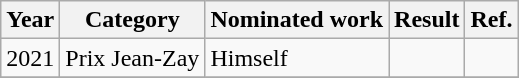<table class="wikitable sortable">
<tr>
<th>Year</th>
<th>Category</th>
<th>Nominated work</th>
<th>Result</th>
<th>Ref.</th>
</tr>
<tr>
<td>2021</td>
<td>Prix Jean-Zay</td>
<td>Himself</td>
<td></td>
<td></td>
</tr>
<tr>
</tr>
</table>
